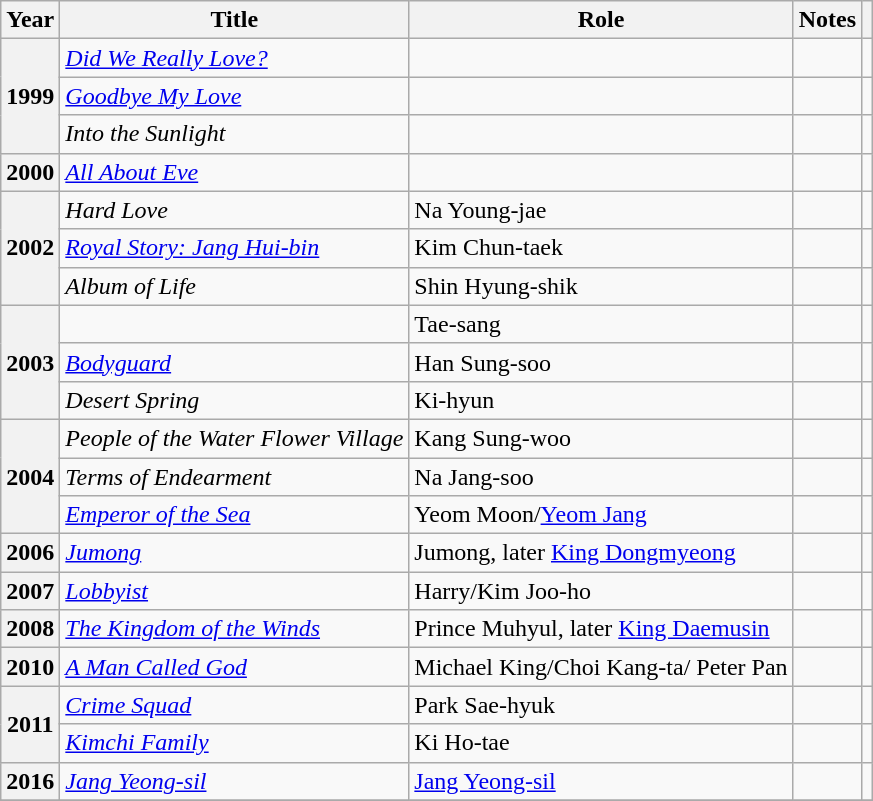<table class="wikitable plainrowheaders sortable">
<tr>
<th scope="col">Year</th>
<th scope="col">Title</th>
<th scope="col">Role</th>
<th scope="col" class="unsortable">Notes</th>
<th scope="col" class="unsortable"></th>
</tr>
<tr>
<th scope="row" rowspan=3>1999</th>
<td><em><a href='#'>Did We Really Love?</a></em></td>
<td></td>
<td></td>
<td></td>
</tr>
<tr>
<td><em><a href='#'>Goodbye My Love</a></em></td>
<td></td>
<td></td>
<td></td>
</tr>
<tr>
<td><em>Into the Sunlight</em></td>
<td></td>
<td></td>
<td></td>
</tr>
<tr>
<th scope="row">2000</th>
<td><em><a href='#'>All About Eve</a></em></td>
<td></td>
<td></td>
<td></td>
</tr>
<tr>
<th scope="row" rowspan=3>2002</th>
<td><em>Hard Love</em></td>
<td>Na Young-jae</td>
<td></td>
<td></td>
</tr>
<tr>
<td><em><a href='#'>Royal Story: Jang Hui-bin</a></em></td>
<td>Kim Chun-taek</td>
<td></td>
<td></td>
</tr>
<tr>
<td><em>Album of Life</em></td>
<td>Shin Hyung-shik</td>
<td></td>
<td></td>
</tr>
<tr>
<th scope="row" rowspan=3>2003</th>
<td><em></em></td>
<td>Tae-sang</td>
<td></td>
<td></td>
</tr>
<tr>
<td><em><a href='#'>Bodyguard</a></em></td>
<td>Han Sung-soo</td>
<td></td>
<td></td>
</tr>
<tr>
<td><em>Desert Spring</em></td>
<td>Ki-hyun</td>
<td></td>
<td></td>
</tr>
<tr>
<th scope="row" rowspan=3>2004</th>
<td><em>People of the Water Flower Village</em></td>
<td>Kang Sung-woo</td>
<td></td>
<td></td>
</tr>
<tr>
<td><em>Terms of Endearment</em></td>
<td>Na Jang-soo</td>
<td></td>
<td></td>
</tr>
<tr>
<td><em><a href='#'>Emperor of the Sea</a></em></td>
<td>Yeom Moon/<a href='#'>Yeom Jang</a></td>
<td></td>
<td></td>
</tr>
<tr>
<th scope="row">2006</th>
<td><em><a href='#'>Jumong</a></em></td>
<td>Jumong, later <a href='#'>King Dongmyeong</a></td>
<td></td>
<td></td>
</tr>
<tr>
<th scope="row">2007</th>
<td><em><a href='#'>Lobbyist</a></em></td>
<td>Harry/Kim Joo-ho</td>
<td></td>
<td></td>
</tr>
<tr>
<th scope="row">2008</th>
<td><em><a href='#'>The Kingdom of the Winds</a></em></td>
<td>Prince Muhyul, later <a href='#'>King Daemusin</a></td>
<td></td>
<td></td>
</tr>
<tr>
<th scope="row">2010</th>
<td><em><a href='#'>A Man Called God</a></em></td>
<td>Michael King/Choi Kang-ta/ Peter Pan</td>
<td></td>
<td></td>
</tr>
<tr>
<th scope="row" rowspan=2>2011</th>
<td><em><a href='#'>Crime Squad</a></em></td>
<td>Park Sae-hyuk</td>
<td></td>
<td></td>
</tr>
<tr>
<td><em><a href='#'>Kimchi Family</a></em></td>
<td>Ki Ho-tae</td>
<td></td>
<td></td>
</tr>
<tr>
<th scope="row">2016</th>
<td><em><a href='#'>Jang Yeong-sil</a></em></td>
<td><a href='#'>Jang Yeong-sil</a></td>
<td></td>
<td></td>
</tr>
<tr>
</tr>
</table>
